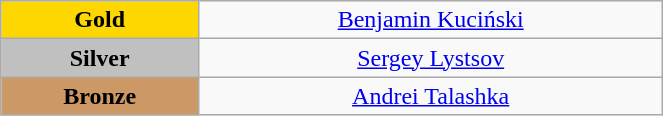<table class="wikitable" style="text-align:center; " width="35%">
<tr>
<td bgcolor="gold"><strong>Gold</strong></td>
<td><a href='#'>Benjamin Kuciński</a><br>  <small><em></em></small></td>
</tr>
<tr>
<td bgcolor="silver"><strong>Silver</strong></td>
<td><a href='#'>Sergey Lystsov</a><br>  <small><em></em></small></td>
</tr>
<tr>
<td bgcolor="CC9966"><strong>Bronze</strong></td>
<td><a href='#'>Andrei Talashka</a><br>  <small><em></em></small></td>
</tr>
</table>
